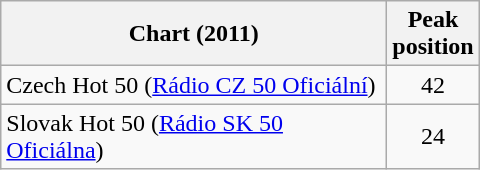<table class="wikitable sortable">
<tr>
<th width="250">Chart (2011)</th>
<th width="50">Peak<br>position</th>
</tr>
<tr>
<td>Czech Hot 50 (<a href='#'>Rádio CZ 50 Oficiální</a>)</td>
<td align="center">42</td>
</tr>
<tr>
<td>Slovak Hot 50 (<a href='#'>Rádio SK 50 Oficiálna</a>)</td>
<td align="center">24</td>
</tr>
</table>
